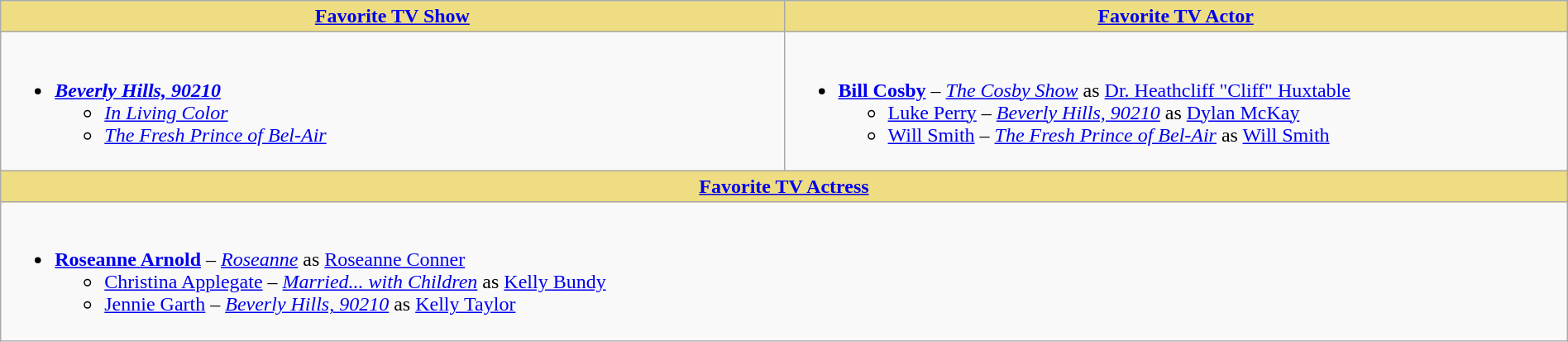<table class="wikitable" style="width:100%">
<tr>
<th style="background:#EEDD82; width:50%"><a href='#'>Favorite TV Show</a></th>
<th style="background:#EEDD82; width:50%"><a href='#'>Favorite TV Actor</a></th>
</tr>
<tr>
<td valign="top"><br><ul><li><strong><em><a href='#'>Beverly Hills, 90210</a></em></strong><ul><li><em><a href='#'>In Living Color</a></em></li><li><em><a href='#'>The Fresh Prince of Bel-Air</a></em></li></ul></li></ul></td>
<td valign="top"><br><ul><li><strong><a href='#'>Bill Cosby</a></strong> – <em><a href='#'>The Cosby Show</a></em> as <a href='#'>Dr. Heathcliff "Cliff" Huxtable</a><ul><li><a href='#'>Luke Perry</a> – <em><a href='#'>Beverly Hills, 90210</a></em> as <a href='#'>Dylan McKay</a></li><li><a href='#'>Will Smith</a> – <em><a href='#'>The Fresh Prince of Bel-Air</a></em> as <a href='#'>Will Smith</a></li></ul></li></ul></td>
</tr>
<tr>
<th style="background:#EEDD82;" colspan="2"><a href='#'>Favorite TV Actress</a></th>
</tr>
<tr>
<td colspan="2" valign="top"><br><ul><li><strong><a href='#'>Roseanne Arnold</a></strong> – <em><a href='#'>Roseanne</a></em> as <a href='#'>Roseanne Conner</a><ul><li><a href='#'>Christina Applegate</a> – <em><a href='#'>Married... with Children</a></em> as <a href='#'>Kelly Bundy</a></li><li><a href='#'>Jennie Garth</a> – <em><a href='#'>Beverly Hills, 90210</a></em> as <a href='#'>Kelly Taylor</a></li></ul></li></ul></td>
</tr>
</table>
